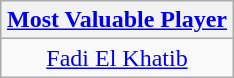<table class=wikitable style="text-align:center; margin:auto">
<tr>
<th><a href='#'>Most Valuable Player</a></th>
</tr>
<tr>
<td> <a href='#'>Fadi El Khatib</a></td>
</tr>
</table>
